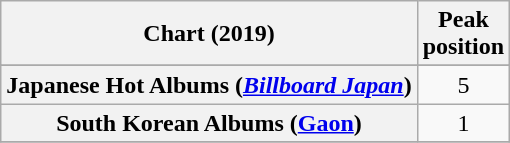<table class="wikitable sortable plainrowheaders" style="text-align:center">
<tr>
<th scope="col">Chart (2019)</th>
<th scope="col">Peak<br> position</th>
</tr>
<tr>
</tr>
<tr>
<th scope="row">Japanese Hot Albums (<em><a href='#'>Billboard Japan</a></em>)</th>
<td>5</td>
</tr>
<tr>
<th scope="row">South Korean Albums (<a href='#'>Gaon</a>)</th>
<td>1</td>
</tr>
<tr>
</tr>
</table>
